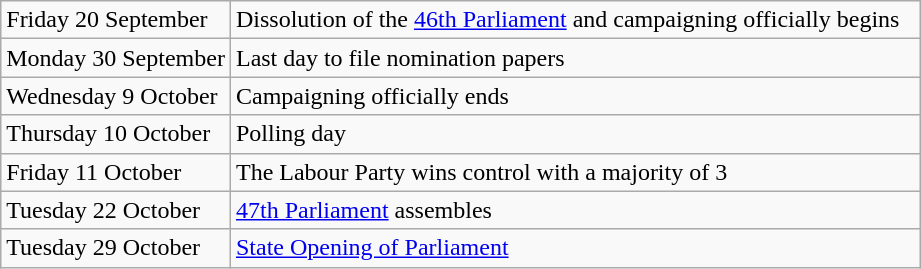<table class="wikitable">
<tr>
<td style="width:25%;">Friday 20 September</td>
<td>Dissolution of the <a href='#'>46th Parliament</a> and campaigning officially begins</td>
</tr>
<tr>
<td>Monday 30 September</td>
<td>Last day to file nomination papers</td>
</tr>
<tr>
<td>Wednesday 9 October</td>
<td>Campaigning officially ends</td>
</tr>
<tr>
<td>Thursday 10 October</td>
<td>Polling day</td>
</tr>
<tr>
<td>Friday 11 October</td>
<td>The Labour Party wins control with a majority of 3</td>
</tr>
<tr>
<td>Tuesday 22 October</td>
<td><a href='#'>47th Parliament</a> assembles</td>
</tr>
<tr>
<td>Tuesday 29 October</td>
<td><a href='#'>State Opening of Parliament</a></td>
</tr>
</table>
